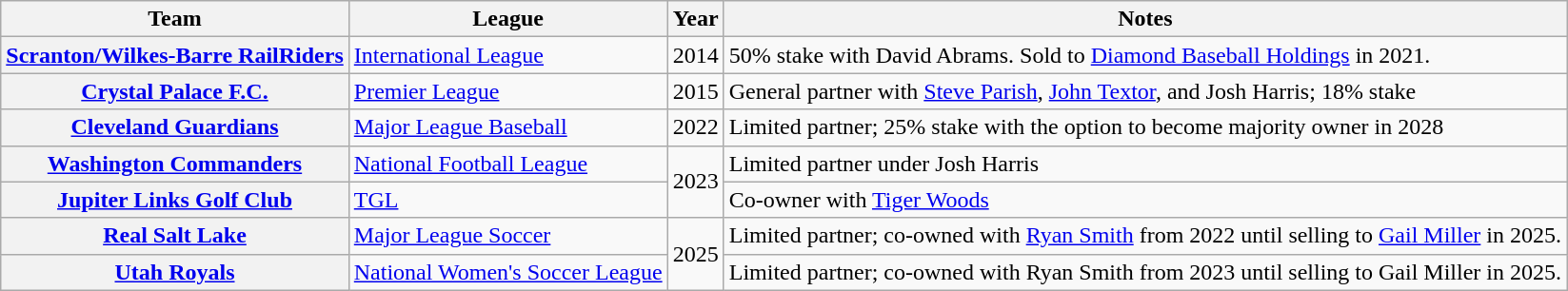<table class="wikitable sortable"  width="auto">
<tr>
<th scope="col">Team</th>
<th scope="col">League</th>
<th scope="col">Year</th>
<th scope="col">Notes</th>
</tr>
<tr>
<th scope=rowgroup><a href='#'>Scranton/Wilkes-Barre RailRiders</a></th>
<td><a href='#'>International League</a></td>
<td>2014</td>
<td>50% stake with David Abrams. Sold to <a href='#'>Diamond Baseball Holdings</a> in 2021.</td>
</tr>
<tr>
<th scope=rowgroup><a href='#'>Crystal Palace F.C.</a></th>
<td><a href='#'>Premier League</a></td>
<td>2015</td>
<td>General partner with <a href='#'>Steve Parish</a>, <a href='#'>John Textor</a>, and Josh Harris; 18% stake</td>
</tr>
<tr>
<th scope=rowgroup><a href='#'>Cleveland Guardians</a></th>
<td><a href='#'>Major League Baseball</a></td>
<td>2022</td>
<td>Limited partner; 25% stake with the option to become majority owner in 2028</td>
</tr>
<tr>
<th scope=rowgroup><a href='#'>Washington Commanders</a></th>
<td><a href='#'>National Football League</a></td>
<td rowspan="2">2023</td>
<td>Limited partner under Josh Harris</td>
</tr>
<tr>
<th scope=rowgroup><a href='#'>Jupiter Links Golf Club</a></th>
<td><a href='#'>TGL</a></td>
<td>Co-owner with <a href='#'>Tiger Woods</a></td>
</tr>
<tr>
<th scope=rowgroup><a href='#'>Real Salt Lake</a></th>
<td><a href='#'>Major League Soccer</a></td>
<td rowspan="2">2025</td>
<td>Limited partner; co-owned with <a href='#'>Ryan Smith</a> from 2022 until selling to <a href='#'>Gail Miller</a> in 2025.</td>
</tr>
<tr>
<th scope=rowgroup><a href='#'>Utah Royals</a></th>
<td><a href='#'>National Women's Soccer League</a></td>
<td>Limited partner; co-owned with Ryan Smith from 2023 until selling to Gail Miller in 2025.</td>
</tr>
</table>
